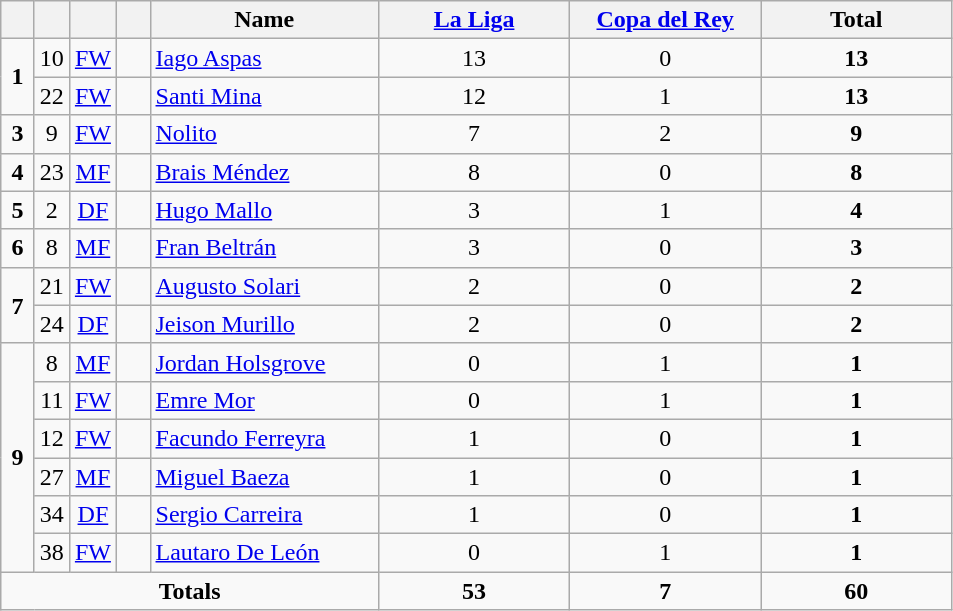<table class="wikitable" style="text-align:center">
<tr>
<th width=15></th>
<th width=15></th>
<th width=15></th>
<th width=15></th>
<th width=145>Name</th>
<th width=120><a href='#'>La Liga</a></th>
<th width=120><a href='#'>Copa del Rey</a></th>
<th width=120>Total</th>
</tr>
<tr>
<td rowspan=2><strong>1</strong></td>
<td>10</td>
<td><a href='#'>FW</a></td>
<td></td>
<td align=left><a href='#'>Iago Aspas</a></td>
<td>13</td>
<td>0</td>
<td><strong>13</strong></td>
</tr>
<tr>
<td>22</td>
<td><a href='#'>FW</a></td>
<td></td>
<td align=left><a href='#'>Santi Mina</a></td>
<td>12</td>
<td>1</td>
<td><strong>13</strong></td>
</tr>
<tr>
<td rowspan=1><strong>3</strong></td>
<td>9</td>
<td><a href='#'>FW</a></td>
<td></td>
<td align=left><a href='#'>Nolito</a></td>
<td>7</td>
<td>2</td>
<td><strong>9</strong></td>
</tr>
<tr>
<td rowspan=1><strong>4</strong></td>
<td>23</td>
<td><a href='#'>MF</a></td>
<td></td>
<td align=left><a href='#'>Brais Méndez</a></td>
<td>8</td>
<td>0</td>
<td><strong>8</strong></td>
</tr>
<tr>
<td rowspan=1><strong>5</strong></td>
<td>2</td>
<td><a href='#'>DF</a></td>
<td></td>
<td align=left><a href='#'>Hugo Mallo</a></td>
<td>3</td>
<td>1</td>
<td><strong>4</strong></td>
</tr>
<tr>
<td rowspan=1><strong>6</strong></td>
<td>8</td>
<td><a href='#'>MF</a></td>
<td></td>
<td align=left><a href='#'>Fran Beltrán</a></td>
<td>3</td>
<td>0</td>
<td><strong>3</strong></td>
</tr>
<tr>
<td rowspan=2><strong>7</strong></td>
<td>21</td>
<td><a href='#'>FW</a></td>
<td></td>
<td align=left><a href='#'>Augusto Solari</a></td>
<td>2</td>
<td>0</td>
<td><strong>2</strong></td>
</tr>
<tr>
<td>24</td>
<td><a href='#'>DF</a></td>
<td></td>
<td align=left><a href='#'>Jeison Murillo</a></td>
<td>2</td>
<td>0</td>
<td><strong>2</strong></td>
</tr>
<tr>
<td rowspan=6><strong>9</strong></td>
<td>8</td>
<td><a href='#'>MF</a></td>
<td></td>
<td align=left><a href='#'>Jordan Holsgrove</a></td>
<td>0</td>
<td>1</td>
<td><strong>1</strong></td>
</tr>
<tr>
<td>11</td>
<td><a href='#'>FW</a></td>
<td></td>
<td align=left><a href='#'>Emre Mor</a></td>
<td>0</td>
<td>1</td>
<td><strong>1</strong></td>
</tr>
<tr>
<td>12</td>
<td><a href='#'>FW</a></td>
<td></td>
<td align=left><a href='#'>Facundo Ferreyra</a></td>
<td>1</td>
<td>0</td>
<td><strong>1</strong></td>
</tr>
<tr>
<td>27</td>
<td><a href='#'>MF</a></td>
<td></td>
<td align=left><a href='#'>Miguel Baeza</a></td>
<td>1</td>
<td>0</td>
<td><strong>1</strong></td>
</tr>
<tr>
<td>34</td>
<td><a href='#'>DF</a></td>
<td></td>
<td align=left><a href='#'>Sergio Carreira</a></td>
<td>1</td>
<td>0</td>
<td><strong>1</strong></td>
</tr>
<tr>
<td>38</td>
<td><a href='#'>FW</a></td>
<td></td>
<td align=left><a href='#'>Lautaro De León</a></td>
<td>0</td>
<td>1</td>
<td><strong>1</strong></td>
</tr>
<tr>
<td colspan=5><strong>Totals</strong></td>
<td><strong>53</strong></td>
<td><strong>7</strong></td>
<td><strong>60</strong></td>
</tr>
</table>
